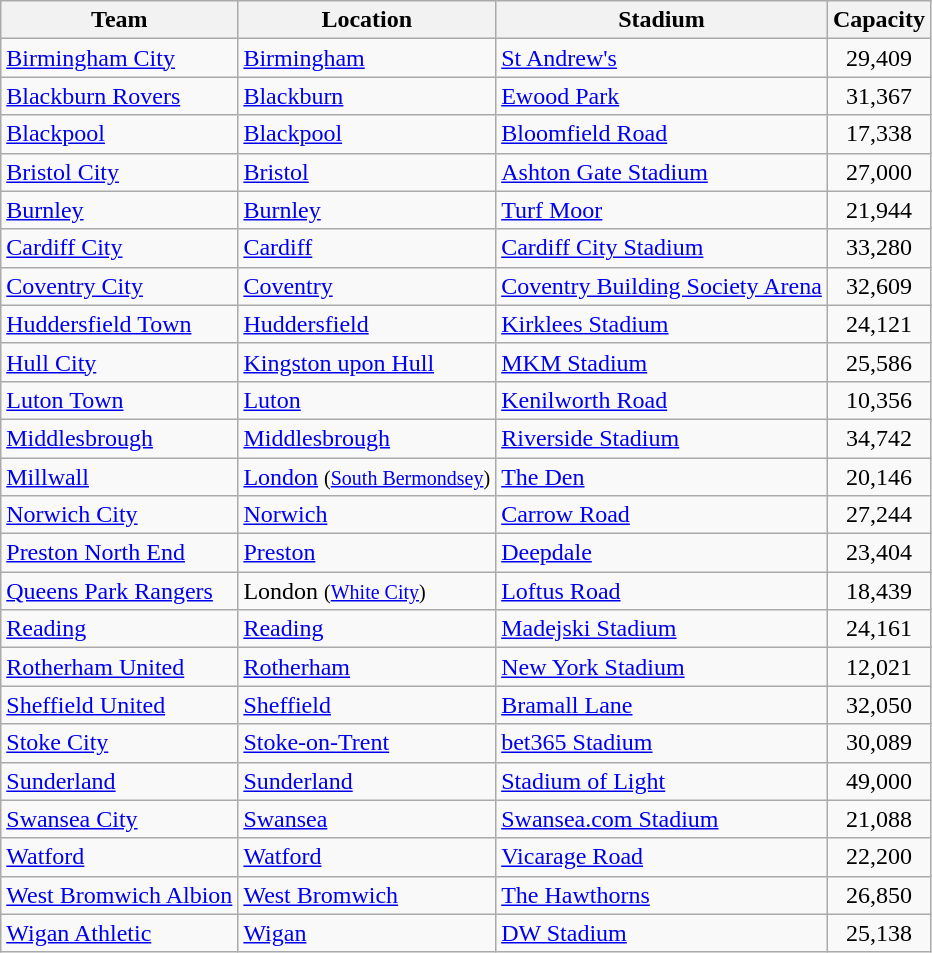<table class="wikitable sortable">
<tr>
<th>Team</th>
<th>Location</th>
<th>Stadium</th>
<th>Capacity</th>
</tr>
<tr>
<td><a href='#'>Birmingham City</a></td>
<td><a href='#'>Birmingham</a></td>
<td><a href='#'>St Andrew's</a></td>
<td align="center">29,409</td>
</tr>
<tr>
<td><a href='#'>Blackburn Rovers</a></td>
<td><a href='#'>Blackburn</a></td>
<td><a href='#'>Ewood Park</a></td>
<td align="center">31,367</td>
</tr>
<tr>
<td><a href='#'>Blackpool</a></td>
<td><a href='#'>Blackpool</a></td>
<td><a href='#'>Bloomfield Road</a></td>
<td align="center">17,338</td>
</tr>
<tr>
<td><a href='#'>Bristol City</a></td>
<td><a href='#'>Bristol</a></td>
<td><a href='#'>Ashton Gate Stadium</a></td>
<td align="center">27,000</td>
</tr>
<tr>
<td><a href='#'>Burnley</a></td>
<td><a href='#'>Burnley</a></td>
<td><a href='#'>Turf Moor</a></td>
<td align="center">21,944</td>
</tr>
<tr>
<td><a href='#'>Cardiff City</a></td>
<td><a href='#'>Cardiff</a></td>
<td><a href='#'>Cardiff City Stadium</a></td>
<td align="center">33,280</td>
</tr>
<tr>
<td><a href='#'>Coventry City</a></td>
<td><a href='#'>Coventry</a></td>
<td><a href='#'>Coventry Building Society Arena</a></td>
<td align="center">32,609</td>
</tr>
<tr>
<td><a href='#'>Huddersfield Town</a></td>
<td><a href='#'>Huddersfield</a></td>
<td><a href='#'>Kirklees Stadium</a></td>
<td align="center">24,121</td>
</tr>
<tr>
<td><a href='#'>Hull City</a></td>
<td><a href='#'>Kingston upon Hull</a></td>
<td><a href='#'>MKM Stadium</a></td>
<td align="center">25,586</td>
</tr>
<tr>
<td><a href='#'>Luton Town</a></td>
<td><a href='#'>Luton</a></td>
<td><a href='#'>Kenilworth Road</a></td>
<td align="center">10,356</td>
</tr>
<tr>
<td><a href='#'>Middlesbrough</a></td>
<td><a href='#'>Middlesbrough</a></td>
<td><a href='#'>Riverside Stadium</a></td>
<td align="center">34,742</td>
</tr>
<tr>
<td><a href='#'>Millwall</a></td>
<td><a href='#'>London</a> <small>(<a href='#'>South Bermondsey</a>)</small></td>
<td><a href='#'>The Den</a></td>
<td align="center">20,146</td>
</tr>
<tr>
<td><a href='#'>Norwich City</a></td>
<td><a href='#'>Norwich</a></td>
<td><a href='#'>Carrow Road</a></td>
<td align="center">27,244</td>
</tr>
<tr>
<td><a href='#'>Preston North End</a></td>
<td><a href='#'>Preston</a></td>
<td><a href='#'>Deepdale</a></td>
<td align="center">23,404</td>
</tr>
<tr>
<td><a href='#'>Queens Park Rangers</a></td>
<td>London <small>(<a href='#'>White City</a>)</small></td>
<td><a href='#'>Loftus Road</a></td>
<td align="center">18,439</td>
</tr>
<tr>
<td><a href='#'>Reading</a></td>
<td><a href='#'>Reading</a></td>
<td><a href='#'>Madejski Stadium</a></td>
<td align="center">24,161</td>
</tr>
<tr>
<td><a href='#'>Rotherham United</a></td>
<td><a href='#'>Rotherham</a></td>
<td><a href='#'>New York Stadium</a></td>
<td align="center">12,021</td>
</tr>
<tr>
<td><a href='#'>Sheffield United</a></td>
<td><a href='#'>Sheffield</a></td>
<td><a href='#'>Bramall Lane</a></td>
<td align="center">32,050</td>
</tr>
<tr>
<td><a href='#'>Stoke City</a></td>
<td><a href='#'>Stoke-on-Trent</a></td>
<td><a href='#'>bet365 Stadium</a></td>
<td align="center">30,089</td>
</tr>
<tr>
<td><a href='#'>Sunderland</a></td>
<td><a href='#'>Sunderland</a></td>
<td><a href='#'>Stadium of Light</a></td>
<td align="center">49,000</td>
</tr>
<tr>
<td><a href='#'>Swansea City</a></td>
<td><a href='#'>Swansea</a></td>
<td><a href='#'>Swansea.com Stadium</a></td>
<td align="center">21,088</td>
</tr>
<tr>
<td><a href='#'>Watford</a></td>
<td><a href='#'>Watford</a></td>
<td><a href='#'>Vicarage Road</a></td>
<td align="center">22,200</td>
</tr>
<tr>
<td><a href='#'>West Bromwich Albion</a></td>
<td><a href='#'>West Bromwich</a></td>
<td><a href='#'>The Hawthorns</a></td>
<td align="center">26,850</td>
</tr>
<tr>
<td><a href='#'>Wigan Athletic</a></td>
<td><a href='#'>Wigan</a></td>
<td><a href='#'>DW Stadium</a></td>
<td align="center">25,138</td>
</tr>
</table>
